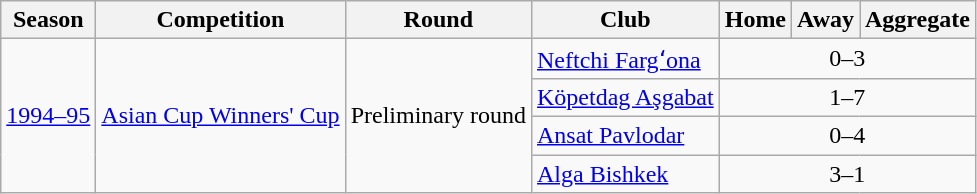<table class="wikitable">
<tr>
<th>Season</th>
<th>Competition</th>
<th>Round</th>
<th>Club</th>
<th>Home</th>
<th>Away</th>
<th>Aggregate</th>
</tr>
<tr>
<td rowspan="4"><a href='#'>1994–95</a></td>
<td rowspan="4"><a href='#'>Asian Cup Winners' Cup</a></td>
<td rowspan="4">Preliminary round</td>
<td> <a href='#'>Neftchi Fargʻona</a></td>
<td colspan=3; style="text-align:center;">0–3</td>
</tr>
<tr>
<td> <a href='#'>Köpetdag Aşgabat</a></td>
<td colspan=3; style="text-align:center;">1–7</td>
</tr>
<tr>
<td> <a href='#'>Ansat Pavlodar</a></td>
<td colspan=3; style="text-align:center;">0–4</td>
</tr>
<tr>
<td> <a href='#'>Alga Bishkek</a></td>
<td colspan=3; style="text-align:center;">3–1</td>
</tr>
</table>
